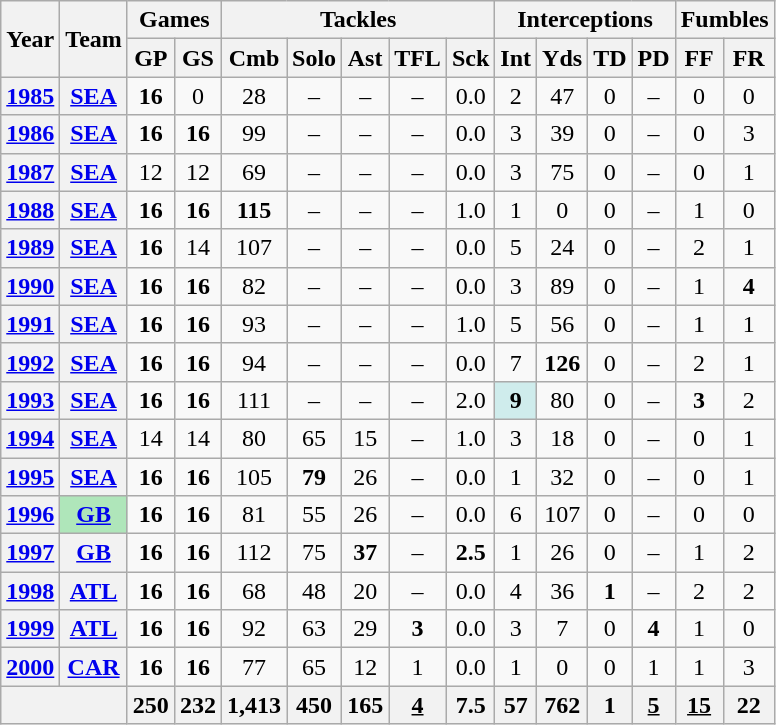<table class="wikitable sortable" style="text-align: center;">
<tr>
<th rowspan="2">Year</th>
<th rowspan="2">Team</th>
<th colspan="2">Games</th>
<th colspan="5">Tackles</th>
<th colspan="4">Interceptions</th>
<th colspan="2">Fumbles</th>
</tr>
<tr>
<th>GP</th>
<th>GS</th>
<th>Cmb</th>
<th>Solo</th>
<th>Ast</th>
<th>TFL</th>
<th>Sck</th>
<th>Int</th>
<th>Yds</th>
<th>TD</th>
<th>PD</th>
<th>FF</th>
<th>FR</th>
</tr>
<tr>
<th><a href='#'>1985</a></th>
<th><a href='#'>SEA</a></th>
<td><strong>16</strong></td>
<td>0</td>
<td>28</td>
<td>–</td>
<td>–</td>
<td>–</td>
<td>0.0</td>
<td>2</td>
<td>47</td>
<td>0</td>
<td>–</td>
<td>0</td>
<td>0</td>
</tr>
<tr>
<th><a href='#'>1986</a></th>
<th><a href='#'>SEA</a></th>
<td><strong>16</strong></td>
<td><strong>16</strong></td>
<td>99</td>
<td>–</td>
<td>–</td>
<td>–</td>
<td>0.0</td>
<td>3</td>
<td>39</td>
<td>0</td>
<td>–</td>
<td>0</td>
<td>3</td>
</tr>
<tr>
<th><a href='#'>1987</a></th>
<th><a href='#'>SEA</a></th>
<td>12</td>
<td>12</td>
<td>69</td>
<td>–</td>
<td>–</td>
<td>–</td>
<td>0.0</td>
<td>3</td>
<td>75</td>
<td>0</td>
<td>–</td>
<td>0</td>
<td>1</td>
</tr>
<tr>
<th><a href='#'>1988</a></th>
<th><a href='#'>SEA</a></th>
<td><strong>16</strong></td>
<td><strong>16</strong></td>
<td><strong>115</strong></td>
<td>–</td>
<td>–</td>
<td>–</td>
<td>1.0</td>
<td>1</td>
<td>0</td>
<td>0</td>
<td>–</td>
<td>1</td>
<td>0</td>
</tr>
<tr>
<th><a href='#'>1989</a></th>
<th><a href='#'>SEA</a></th>
<td><strong>16</strong></td>
<td>14</td>
<td>107</td>
<td>–</td>
<td>–</td>
<td>–</td>
<td>0.0</td>
<td>5</td>
<td>24</td>
<td>0</td>
<td>–</td>
<td>2</td>
<td>1</td>
</tr>
<tr>
<th><a href='#'>1990</a></th>
<th><a href='#'>SEA</a></th>
<td><strong>16</strong></td>
<td><strong>16</strong></td>
<td>82</td>
<td>–</td>
<td>–</td>
<td>–</td>
<td>0.0</td>
<td>3</td>
<td>89</td>
<td>0</td>
<td>–</td>
<td>1</td>
<td><strong>4</strong></td>
</tr>
<tr>
<th><a href='#'>1991</a></th>
<th><a href='#'>SEA</a></th>
<td><strong>16</strong></td>
<td><strong>16</strong></td>
<td>93</td>
<td>–</td>
<td>–</td>
<td>–</td>
<td>1.0</td>
<td>5</td>
<td>56</td>
<td>0</td>
<td>–</td>
<td>1</td>
<td>1</td>
</tr>
<tr>
<th><a href='#'>1992</a></th>
<th><a href='#'>SEA</a></th>
<td><strong>16</strong></td>
<td><strong>16</strong></td>
<td>94</td>
<td>–</td>
<td>–</td>
<td>–</td>
<td>0.0</td>
<td>7</td>
<td><strong>126</strong></td>
<td>0</td>
<td>–</td>
<td>2</td>
<td>1</td>
</tr>
<tr>
<th><a href='#'>1993</a></th>
<th><a href='#'>SEA</a></th>
<td><strong>16</strong></td>
<td><strong>16</strong></td>
<td>111</td>
<td>–</td>
<td>–</td>
<td>–</td>
<td>2.0</td>
<td style="background:#cfecec;"><strong>9</strong></td>
<td>80</td>
<td>0</td>
<td>–</td>
<td><strong>3</strong></td>
<td>2</td>
</tr>
<tr>
<th><a href='#'>1994</a></th>
<th><a href='#'>SEA</a></th>
<td>14</td>
<td>14</td>
<td>80</td>
<td>65</td>
<td>15</td>
<td>–</td>
<td>1.0</td>
<td>3</td>
<td>18</td>
<td>0</td>
<td>–</td>
<td>0</td>
<td>1</td>
</tr>
<tr>
<th><a href='#'>1995</a></th>
<th><a href='#'>SEA</a></th>
<td><strong>16</strong></td>
<td><strong>16</strong></td>
<td>105</td>
<td><strong>79</strong></td>
<td>26</td>
<td>–</td>
<td>0.0</td>
<td>1</td>
<td>32</td>
<td>0</td>
<td>–</td>
<td>0</td>
<td>1</td>
</tr>
<tr>
<th><a href='#'>1996</a></th>
<th style="background:#afe6ba;"><a href='#'>GB</a></th>
<td><strong>16</strong></td>
<td><strong>16</strong></td>
<td>81</td>
<td>55</td>
<td>26</td>
<td>–</td>
<td>0.0</td>
<td>6</td>
<td>107</td>
<td>0</td>
<td>–</td>
<td>0</td>
<td>0</td>
</tr>
<tr>
<th><a href='#'>1997</a></th>
<th><a href='#'>GB</a></th>
<td><strong>16</strong></td>
<td><strong>16</strong></td>
<td>112</td>
<td>75</td>
<td><strong>37</strong></td>
<td>–</td>
<td><strong>2.5</strong></td>
<td>1</td>
<td>26</td>
<td>0</td>
<td>–</td>
<td>1</td>
<td>2</td>
</tr>
<tr>
<th><a href='#'>1998</a></th>
<th><a href='#'>ATL</a></th>
<td><strong>16</strong></td>
<td><strong>16</strong></td>
<td>68</td>
<td>48</td>
<td>20</td>
<td>–</td>
<td>0.0</td>
<td>4</td>
<td>36</td>
<td><strong>1</strong></td>
<td>–</td>
<td>2</td>
<td>2</td>
</tr>
<tr>
<th><a href='#'>1999</a></th>
<th><a href='#'>ATL</a></th>
<td><strong>16</strong></td>
<td><strong>16</strong></td>
<td>92</td>
<td>63</td>
<td>29</td>
<td><strong>3</strong></td>
<td>0.0</td>
<td>3</td>
<td>7</td>
<td>0</td>
<td><strong>4</strong></td>
<td>1</td>
<td>0</td>
</tr>
<tr>
<th><a href='#'>2000</a></th>
<th><a href='#'>CAR</a></th>
<td><strong>16</strong></td>
<td><strong>16</strong></td>
<td>77</td>
<td>65</td>
<td>12</td>
<td>1</td>
<td>0.0</td>
<td>1</td>
<td>0</td>
<td>0</td>
<td>1</td>
<td>1</td>
<td>3</td>
</tr>
<tr>
<th colspan="2"></th>
<th>250</th>
<th>232</th>
<th>1,413</th>
<th>450</th>
<th>165</th>
<th><u>4</u></th>
<th>7.5</th>
<th>57</th>
<th>762</th>
<th>1</th>
<th><u>5</u></th>
<th><u>15</u></th>
<th>22</th>
</tr>
</table>
